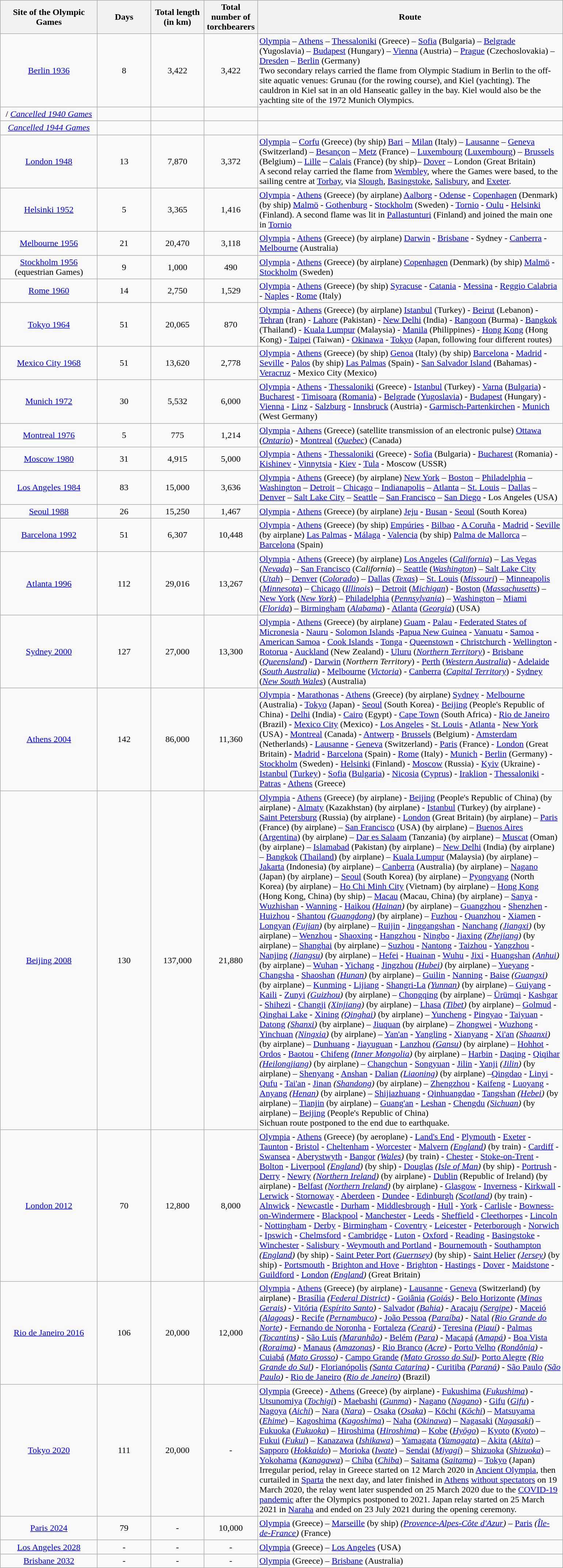<table class="wikitable sortable">
<tr>
<th width="170">Site of the Olympic Games</th>
<th width="90">Days</th>
<th width="90">Total length (in km)</th>
<th width="90">Total number of torchbearers</th>
<th width="550" class="unsortable">Route</th>
</tr>
<tr>
<td align=center> <a href='#'>Berlin 1936</a></td>
<td align=center>8</td>
<td align=center>3,422</td>
<td align=center>3,422</td>
<td> <a href='#'>Olympia</a> – <a href='#'>Athens</a> – <a href='#'>Thessaloniki</a> (Greece) – <a href='#'>Sofia</a> (Bulgaria) – <a href='#'>Belgrade</a> (Yugoslavia) – <a href='#'>Budapest</a> (Hungary) – <a href='#'>Vienna</a> (Austria) – <a href='#'>Prague</a> (Czechoslovakia) – <a href='#'>Dresden</a> – <a href='#'>Berlin</a> (Germany)<br>Two secondary relays carried the flame from Olympic Stadium in Berlin to the off-site aquatic venues: Grunau (for the rowing course), and Kiel (yachting).  The cauldron in Kiel sat in an old Hanseatic galley in the bay. Kiel would also be the yachting site of the 1972 Munich Olympics.</td>
</tr>
<tr>
<td align=center>/ <em><a href='#'>Cancelled 1940 Games</a></em></td>
<td></td>
<td></td>
<td></td>
<td></td>
</tr>
<tr>
<td align=center> <em><a href='#'>Cancelled 1944 Games</a></em></td>
<td></td>
<td></td>
<td></td>
<td></td>
</tr>
<tr>
<td align=center> <a href='#'>London 1948</a></td>
<td align=center>13</td>
<td align=center>7,870</td>
<td align=center>3,372</td>
<td><a href='#'>Olympia</a> – <a href='#'>Corfu</a> (Greece) (by ship) <a href='#'>Bari</a> – <a href='#'>Milan</a> (Italy) – <a href='#'>Lausanne</a> – <a href='#'>Geneva</a> (Switzerland) – <a href='#'>Besançon</a> – <a href='#'>Metz</a> (France) – <a href='#'>Luxembourg</a> (<a href='#'>Luxembourg</a>) – <a href='#'>Brussels</a> (Belgium) – <a href='#'>Lille</a> – <a href='#'>Calais</a> (France) (by ship)– <a href='#'>Dover</a> – London (Great Britain)<br>A second relay carried the flame from <a href='#'>Wembley</a>, where the Games were based, to the sailing centre at <a href='#'>Torbay</a>, via <a href='#'>Slough</a>, <a href='#'>Basingstoke</a>, <a href='#'>Salisbury</a>, and <a href='#'>Exeter</a>.</td>
</tr>
<tr>
<td align=center> <a href='#'>Helsinki 1952</a></td>
<td align=center>5</td>
<td align=center>3,365</td>
<td align=center>1,416</td>
<td> <a href='#'>Olympia</a> - <a href='#'>Athens</a> (Greece) (by airplane) <a href='#'>Aalborg</a> - <a href='#'>Odense</a> - <a href='#'>Copenhagen</a> (Denmark) (by ship) <a href='#'>Malmö</a> - <a href='#'>Gothenburg</a> - <a href='#'>Stockholm</a> (Sweden) - <a href='#'>Tornio</a> - <a href='#'>Oulu</a> - <a href='#'>Helsinki</a> (Finland). A second flame was lit in <a href='#'>Pallastunturi</a> (Finland) and joined the main one in <a href='#'>Tornio</a></td>
</tr>
<tr>
<td align=center> <a href='#'>Melbourne 1956</a></td>
<td align=center>21</td>
<td align=center>20,470</td>
<td align=center>3,118</td>
<td><a href='#'>Olympia</a> - <a href='#'>Athens</a> (Greece) (by airplane) <a href='#'>Darwin</a> - <a href='#'>Brisbane</a> - Sydney - <a href='#'>Canberra</a> - <a href='#'>Melbourne</a> (Australia)</td>
</tr>
<tr>
<td align=center> <a href='#'>Stockholm 1956</a> <br> (equestrian Games)</td>
<td align=center>9</td>
<td align=center>1,000</td>
<td align=center>490</td>
<td><a href='#'>Olympia</a> - <a href='#'>Athens</a> (Greece) (by airplane) <a href='#'>Copenhagen</a> (Denmark) (by ship) <a href='#'>Malmö</a> - <a href='#'>Stockholm</a> (Sweden)</td>
</tr>
<tr>
<td align=center> <a href='#'>Rome 1960</a></td>
<td align=center>14</td>
<td align=center>2,750</td>
<td align=center>1,529</td>
<td><a href='#'>Olympia</a> - <a href='#'>Athens</a> (Greece) (by ship) <a href='#'>Syracuse</a> - <a href='#'>Catania</a> - <a href='#'>Messina</a> - <a href='#'>Reggio Calabria</a> - <a href='#'>Naples</a> - <a href='#'>Rome</a> (Italy)</td>
</tr>
<tr>
<td align=center> <a href='#'>Tokyo 1964</a></td>
<td align=center>51</td>
<td align=center>20,065</td>
<td align=center>870</td>
<td><a href='#'>Olympia</a> - <a href='#'>Athens</a> (Greece) (by airplane) <a href='#'>Istanbul</a> (Turkey) - <a href='#'>Beirut</a> (Lebanon) - <a href='#'>Tehran</a> (Iran) - <a href='#'>Lahore</a> (Pakistan) - <a href='#'>New Delhi</a> (India) - <a href='#'>Rangoon</a> (Burma) - <a href='#'>Bangkok</a> (Thailand) - <a href='#'>Kuala Lumpur</a> (Malaysia) - <a href='#'>Manila</a> (Philippines) - <a href='#'>Hong Kong</a> (Hong Kong) - <a href='#'>Taipei</a> (Taiwan) - <a href='#'>Okinawa</a> - <a href='#'>Tokyo</a> (Japan, following four different routes)</td>
</tr>
<tr>
<td align=center> <a href='#'>Mexico City 1968</a></td>
<td align=center>51</td>
<td align=center>13,620</td>
<td align=center>2,778</td>
<td> <a href='#'>Olympia</a> - <a href='#'>Athens</a> (Greece) (by ship) <a href='#'>Genoa</a> (Italy) (by ship) <a href='#'>Barcelona</a> - <a href='#'>Madrid</a> - <a href='#'>Seville</a> - <a href='#'>Palos</a> (by ship) <a href='#'>Las Palmas</a> (Spain) - <a href='#'>San Salvador Island</a> (Bahamas) - <a href='#'>Veracruz</a> - Mexico City (Mexico)</td>
</tr>
<tr>
<td align=center> <a href='#'>Munich 1972</a></td>
<td align=center>30</td>
<td align=center>5,532</td>
<td align=center>6,000</td>
<td><a href='#'>Olympia</a> - <a href='#'>Athens</a> - <a href='#'>Thessaloniki</a> (Greece) - <a href='#'>Istanbul</a> (Turkey) - <a href='#'>Varna</a> (<a href='#'>Bulgaria</a>) - <a href='#'>Bucharest</a> - <a href='#'>Timișoara</a> (<a href='#'>Romania</a>) - <a href='#'>Belgrade</a> (<a href='#'>Yugoslavia</a>) - <a href='#'>Budapest</a> (Hungary) - <a href='#'>Vienna</a> - <a href='#'>Linz</a> - <a href='#'>Salzburg</a> - <a href='#'>Innsbruck</a> (Austria) - <a href='#'>Garmisch-Partenkirchen</a> - <a href='#'>Munich</a> (West Germany)</td>
</tr>
<tr>
<td align=center> <a href='#'>Montreal 1976</a></td>
<td align=center>5</td>
<td align=center>775</td>
<td align=center>1,214</td>
<td> <a href='#'>Olympia</a> - <a href='#'>Athens</a> (Greece) (satellite transmission of an electronic pulse) <a href='#'>Ottawa</a> (<em><a href='#'>Ontario</a></em>) - <a href='#'>Montreal</a> (<em><a href='#'>Quebec</a></em>) (Canada)</td>
</tr>
<tr>
<td align=center> <a href='#'>Moscow 1980</a></td>
<td align=center>31</td>
<td align=center>4,915</td>
<td align=center>5,000</td>
<td> <a href='#'>Olympia</a> - <a href='#'>Athens</a> - <a href='#'>Thessaloniki</a> (Greece) - <a href='#'>Sofia</a> (Bulgaria) - <a href='#'>Bucharest</a> (Romania) - <a href='#'>Kishinev</a> - <a href='#'>Vinnytsia</a> - <a href='#'>Kiev</a> - <a href='#'>Tula</a> - Moscow (USSR)</td>
</tr>
<tr>
<td align=center> <a href='#'>Los Angeles 1984</a></td>
<td align=center>83</td>
<td align=center>15,000</td>
<td align=center>3,636</td>
<td> <a href='#'>Olympia</a> - <a href='#'>Athens</a> (Greece) (by airplane) <a href='#'>New York</a> – <a href='#'>Boston</a> – <a href='#'>Philadelphia</a> – <a href='#'>Washington</a> – <a href='#'>Detroit</a> – <a href='#'>Chicago</a> – <a href='#'>Indianapolis</a> – <a href='#'>Atlanta</a> – <a href='#'>St. Louis</a> – <a href='#'>Dallas</a> – <a href='#'>Denver</a> – <a href='#'>Salt Lake City</a> – <a href='#'>Seattle</a> – <a href='#'>San Francisco</a> – <a href='#'>San Diego</a> - Los Angeles (USA)</td>
</tr>
<tr>
<td align=center> <a href='#'>Seoul 1988</a></td>
<td align=center>26</td>
<td align=center>15,250</td>
<td align=center>1,467</td>
<td> <a href='#'>Olympia</a> - <a href='#'>Athens</a> (Greece) (by airplane) <a href='#'>Jeju</a> - <a href='#'>Busan</a> - <a href='#'>Seoul</a> (South Korea)</td>
</tr>
<tr>
<td align=center> <a href='#'>Barcelona 1992</a></td>
<td align=center>51</td>
<td align=center>6,307</td>
<td align=center>10,448</td>
<td> <a href='#'>Olympia</a> - <a href='#'>Athens</a> (Greece) (by ship) <a href='#'>Empúries</a> - <a href='#'>Bilbao</a> - <a href='#'>A Coruña</a> - <a href='#'>Madrid</a> - <a href='#'>Seville</a> (by airplane) <a href='#'>Las Palmas</a> - <a href='#'>Málaga</a> - <a href='#'>Valencia</a> (by ship) <a href='#'>Palma de Mallorca</a> – <a href='#'>Barcelona</a> (Spain)</td>
</tr>
<tr>
<td align=center> <a href='#'>Atlanta 1996</a></td>
<td align=center>112</td>
<td align=center>29,016</td>
<td align=center>13,267</td>
<td> <a href='#'>Olympia</a> - <a href='#'>Athens</a> (Greece) (by airplane) <a href='#'>Los Angeles</a> (<em><a href='#'>California</a></em>) – <a href='#'>Las Vegas</a> (<em><a href='#'>Nevada</a></em>) – <a href='#'>San Francisco</a> (<em>California</em>) – <a href='#'>Seattle</a> (<em><a href='#'>Washington</a></em>) – <a href='#'>Salt Lake City</a> (<em><a href='#'>Utah</a></em>) – <a href='#'>Denver</a> (<em><a href='#'>Colorado</a></em>) – <a href='#'>Dallas</a> (<em><a href='#'>Texas</a></em>) – <a href='#'>St. Louis</a> (<em><a href='#'>Missouri</a></em>) – <a href='#'>Minneapolis</a> (<em><a href='#'>Minnesota</a></em>) – <a href='#'>Chicago</a> (<em><a href='#'>Illinois</a></em>) – <a href='#'>Detroit</a> (<em><a href='#'>Michigan</a></em>) - <a href='#'>Boston</a> (<em><a href='#'>Massachusetts</a></em>) – <a href='#'>New York</a> (<em><a href='#'>New York</a></em>) – <a href='#'>Philadelphia</a> (<em><a href='#'>Pennsylvania</a></em>) – <a href='#'>Washington</a> – <a href='#'>Miami</a> (<em><a href='#'>Florida</a></em>) – <a href='#'>Birmingham</a> (<em><a href='#'>Alabama</a></em>) - <a href='#'>Atlanta</a> (<em><a href='#'>Georgia</a></em>) (USA)</td>
</tr>
<tr>
<td align=center> <a href='#'>Sydney 2000</a></td>
<td align=center>127</td>
<td align=center>27,000</td>
<td align=center>13,300</td>
<td> <a href='#'>Olympia</a> - <a href='#'>Athens</a> (Greece) (by airplane) <a href='#'>Guam</a> - <a href='#'>Palau</a> - <a href='#'>Federated States of Micronesia</a> - <a href='#'>Nauru</a> - <a href='#'>Solomon Islands</a> -<a href='#'>Papua New Guinea</a> - <a href='#'>Vanuatu</a> - <a href='#'>Samoa</a> - <a href='#'>American Samoa</a> - <a href='#'>Cook Islands</a> - <a href='#'>Tonga</a> - <a href='#'>Queenstown</a> - <a href='#'>Christchurch</a> - <a href='#'>Wellington</a> - <a href='#'>Rotorua</a> - <a href='#'>Auckland</a> (New Zealand) - <a href='#'>Uluru</a> (<em><a href='#'>Northern Territory</a></em>) - <a href='#'>Brisbane</a> (<em><a href='#'>Queensland</a></em>) - <a href='#'>Darwin</a> (<em>Northern Territory</em>) - <a href='#'>Perth</a> (<em><a href='#'>Western Australia</a></em>) - <a href='#'>Adelaide</a> (<em><a href='#'>South Australia</a></em>) - <a href='#'>Melbourne</a> (<em><a href='#'>Victoria</a></em>) - <a href='#'>Canberra</a> (<em><a href='#'>Capital Territory</a></em>) - <a href='#'>Sydney</a> (<em><a href='#'>New South Wales</a></em>) (Australia)</td>
</tr>
<tr>
<td align=center> <a href='#'>Athens 2004</a></td>
<td align=center>142</td>
<td align=center>86,000</td>
<td align=center>11,360</td>
<td><a href='#'>Olympia</a> - <a href='#'>Marathonas</a> - <a href='#'>Athens</a> (Greece) (by airplane) <a href='#'>Sydney</a> - <a href='#'>Melbourne</a> (Australia) - <a href='#'>Tokyo</a> (Japan) - <a href='#'>Seoul</a> (South Korea) - <a href='#'>Beijing</a> (People's Republic of China) - <a href='#'>Delhi</a> (India) - <a href='#'>Cairo</a> (Egypt) - <a href='#'>Cape Town</a> (South Africa) - <a href='#'>Rio de Janeiro</a> (Brazil) - <a href='#'>Mexico City</a> (Mexico) - <a href='#'>Los Angeles</a> - <a href='#'>St. Louis</a> - <a href='#'>Atlanta</a> - <a href='#'>New York</a> (USA) - <a href='#'>Montreal</a> (Canada) - <a href='#'>Antwerp</a> - <a href='#'>Brussels</a> (Belgium) - <a href='#'>Amsterdam</a> (Netherlands) - <a href='#'>Lausanne</a> - <a href='#'>Geneva</a> (Switzerland) - <a href='#'>Paris</a> (France) - <a href='#'>London</a> (Great Britain) - <a href='#'>Madrid</a> - <a href='#'>Barcelona</a> (Spain) - <a href='#'>Rome</a> (Italy) - <a href='#'>Munich</a> - <a href='#'>Berlin</a> (Germany) - <a href='#'>Stockholm</a> (Sweden) - <a href='#'>Helsinki</a> (Finland) - <a href='#'>Moscow</a> (Russia) - <a href='#'>Kyiv</a> (Ukraine) - <a href='#'>Istanbul</a> (<a href='#'>Turkey</a>) - <a href='#'>Sofia</a> (<a href='#'>Bulgaria</a>) - <a href='#'>Nicosia</a> (<a href='#'>Cyprus</a>) - <a href='#'>Iraklion</a> - <a href='#'>Thessaloniki</a> - <a href='#'>Patras</a> - <a href='#'>Athens</a> (Greece)</td>
</tr>
<tr>
<td align=center> <a href='#'>Beijing 2008</a></td>
<td align=center>130</td>
<td align=center>137,000</td>
<td align=center>21,880</td>
<td><a href='#'>Olympia</a> - <a href='#'>Athens</a> (Greece) (by airplane) - <a href='#'>Beijing</a> (People's Republic of China) (by airplane)  - <a href='#'>Almaty</a> (Kazakhstan) (by airplane) - <a href='#'>Istanbul</a> (Turkey) (by airplane) -  <a href='#'>Saint Petersburg</a> (Russia) (by airplane) -  <a href='#'>London</a> (Great Britain)  (by airplane) – <a href='#'>Paris</a> (France) (by airplane) – <a href='#'>San Francisco</a> (USA) (by airplane) – <a href='#'>Buenos Aires</a> (<a href='#'>Argentina</a>) (by airplane) – <a href='#'>Dar es Salaam</a> (Tanzania) (by airplane) –  <a href='#'>Muscat</a> (Oman) (by airplane) – <a href='#'>Islamabad</a> (Pakistan) (by airplane) – <a href='#'>New Delhi</a> (India) (by airplane) – <a href='#'>Bangkok</a> (<a href='#'>Thailand</a>)  (by airplane) – <a href='#'>Kuala Lumpur</a> (Malaysia) (by airplane) – <a href='#'>Jakarta</a> (Indonesia) (by airplane) – <a href='#'>Canberra</a> (Australia) (by airplane) – <a href='#'>Nagano</a> (Japan) (by airplane) – <a href='#'>Seoul</a> (South Korea) (by airplane) – <a href='#'>Pyongyang</a> (North Korea) (by airplane) – <a href='#'>Ho Chi Minh City</a> (Vietnam) (by airplane) – <a href='#'>Hong Kong</a> (Hong Kong, China) (by ship) – <a href='#'>Macau</a> (Macau, China) (by airplane) – <a href='#'>Sanya</a> - <a href='#'>Wuzhishan</a> - <a href='#'>Wanning</a> - <a href='#'>Haikou</a> <em>(<a href='#'>Hainan</a>)</em> (by airplane) – <a href='#'>Guangzhou</a> - <a href='#'>Shenzhen</a> - <a href='#'>Huizhou</a> - <a href='#'>Shantou</a> <em>(<a href='#'>Guangdong</a>)</em> (by airplane) – <a href='#'>Fuzhou</a> - <a href='#'>Quanzhou</a> - <a href='#'>Xiamen</a> - <a href='#'>Longyan</a> <em>(<a href='#'>Fujian</a>)</em> (by airplane) – <a href='#'>Ruijin</a> - <a href='#'>Jinggangshan</a> - <a href='#'>Nanchang</a> <em>(<a href='#'>Jiangxi</a>)</em> (by airplane) – <a href='#'>Wenzhou</a> - <a href='#'>Shaoxing</a> - <a href='#'>Hangzhou</a> - <a href='#'>Ningbo</a> - <a href='#'>Jiaxing</a> <em>(<a href='#'>Zhejiang</a>)</em> (by airplane) – <a href='#'>Shanghai</a> (by airplane) – <a href='#'>Suzhou</a> - <a href='#'>Nantong</a> - <a href='#'>Taizhou</a> - <a href='#'>Yangzhou</a> - <a href='#'>Nanjing</a> <em>(<a href='#'>Jiangsu</a>)</em> (by airplane) – <a href='#'>Hefei</a> - <a href='#'>Huainan</a> - <a href='#'>Wuhu</a> - <a href='#'>Jixi</a> - <a href='#'>Huangshan</a> <em>(<a href='#'>Anhui</a>)</em> (by airplane) – <a href='#'>Wuhan</a> - <a href='#'>Yichang</a> - <a href='#'>Jingzhou</a> <em>(<a href='#'>Hubei</a>)</em> (by airplane) – <a href='#'>Yueyang</a> - <a href='#'>Changsha</a> - <a href='#'>Shaoshan</a> <em>(<a href='#'>Hunan</a>)</em> (by airplane) – <a href='#'>Guilin</a> - <a href='#'>Nanning</a> - <a href='#'>Baise</a> <em>(<a href='#'>Guangxi</a>)</em> (by airplane) – <a href='#'>Kunming</a> - <a href='#'>Lijiang</a> - <a href='#'>Shangri-La</a> <em>(<a href='#'>Yunnan</a>)</em> (by airplane) – <a href='#'>Guiyang</a> - <a href='#'>Kaili</a> - <a href='#'>Zunyi</a> <em>(<a href='#'>Guizhou</a>)</em> (by airplane) – <a href='#'>Chongqing</a> (by airplane) –  <a href='#'>Ürümqi</a> - <a href='#'>Kashgar</a> - <a href='#'>Shihezi</a> - <a href='#'>Changji</a> <em>(<a href='#'>Xinjiang</a>)</em> (by airplane) – <a href='#'>Lhasa</a> <em>(<a href='#'>Tibet</a>)</em> (by airplane) – <a href='#'>Golmud</a> - <a href='#'>Qinghai Lake</a> - <a href='#'>Xining</a> <em>(<a href='#'>Qinghai</a>)</em> (by airplane) – <a href='#'>Yuncheng</a> - <a href='#'>Pingyao</a> - <a href='#'>Taiyuan</a> - <a href='#'>Datong</a> <em>(<a href='#'>Shanxi</a>)</em> (by airplane) –  <a href='#'>Jiuquan</a> (by airplane) – <a href='#'>Zhongwei</a> - <a href='#'>Wuzhong</a> - <a href='#'>Yinchuan</a> <em>(<a href='#'>Ningxia</a>)</em> (by airplane) – <a href='#'>Yan'an</a> - <a href='#'>Yangling</a> - <a href='#'>Xianyang</a> - <a href='#'>Xi'an</a> <em>(<a href='#'>Shaanxi</a>)</em> (by airplane) – <a href='#'>Dunhuang</a> - <a href='#'>Jiayuguan</a> - <a href='#'>Lanzhou</a> <em>(<a href='#'>Gansu</a>)</em> (by airplane) – <a href='#'>Hohhot</a> - <a href='#'>Ordos</a> - <a href='#'>Baotou</a> - <a href='#'>Chifeng</a> <em>(<a href='#'>Inner Mongolia</a>)</em> (by airplane) –  <a href='#'>Harbin</a> - <a href='#'>Daqing</a> - <a href='#'>Qiqihar</a> <em>(<a href='#'>Heilongjiang</a>)</em> (by airplane) – <a href='#'>Changchun</a> - <a href='#'>Songyuan</a> - <a href='#'>Jilin</a> - <a href='#'>Yanji</a> <em>(<a href='#'>Jilin</a>)</em> (by airplane) – <a href='#'>Shenyang</a> - <a href='#'>Anshan</a> - <a href='#'>Dalian</a> <em>(<a href='#'>Liaoning</a>)</em> (by airplane) –<a href='#'>Qingdao</a> - <a href='#'>Linyi</a> - <a href='#'>Qufu</a> - <a href='#'>Tai'an</a> - <a href='#'>Jinan</a> <em>(<a href='#'>Shandong</a>)</em> (by airplane) – <a href='#'>Zhengzhou</a> - <a href='#'>Kaifeng</a> - <a href='#'>Luoyang</a> - <a href='#'>Anyang</a> <em>(<a href='#'>Henan</a>)</em> (by airplane) – <a href='#'>Shijiazhuang</a> - <a href='#'>Qinhuangdao</a> - <a href='#'>Tangshan</a> <em>(<a href='#'>Hebei</a>)</em> (by airplane) – <a href='#'>Tianjin</a> (by airplane) – <a href='#'>Guang'an</a> - <a href='#'>Leshan</a> - <a href='#'>Chengdu</a> <em>(<a href='#'>Sichuan</a>)</em> (by airplane) – <a href='#'>Beijing</a> (People's Republic of China)<br>Sichuan route postponed to the end due to earthquake.</td>
</tr>
<tr>
<td align=center> <a href='#'>London 2012</a></td>
<td align=center>70</td>
<td align=center>12,800</td>
<td align=center>8,000</td>
<td>  <a href='#'>Olympia</a> - <a href='#'>Athens</a> (Greece) (by aeroplane) - <a href='#'>Land's End</a> - <a href='#'>Plymouth</a> - <a href='#'>Exeter</a> - <a href='#'>Taunton</a> - <a href='#'>Bristol</a> - <a href='#'>Cheltenham</a> - <a href='#'>Worcester</a> - <a href='#'>Malvern</a> <em>(<a href='#'>England</a>)</em> (by train)  - <a href='#'>Cardiff</a> - <a href='#'>Swansea</a> - <a href='#'>Aberystwyth</a> - <a href='#'>Bangor</a> <em>(<a href='#'>Wales</a>)</em> (by train) - <a href='#'>Chester</a> - <a href='#'>Stoke-on-Trent</a> - <a href='#'>Bolton</a>  - <a href='#'>Liverpool</a> <em>(<a href='#'>England</a>)</em> (by ship)  - <a href='#'>Douglas</a> <em>(<a href='#'>Isle of Man</a>)</em> (by ship) - <a href='#'>Portrush</a> - <a href='#'>Derry</a> - <a href='#'>Newry</a> <em>(<a href='#'>Northern Ireland</a>)</em> (by airplane)  - <a href='#'>Dublin</a> (Republic of Ireland) (by airplane) - <a href='#'>Belfast</a> <em>(<a href='#'>Northern Ireland</a>)</em> (by airplane) - <a href='#'>Glasgow</a> - <a href='#'>Inverness</a> - <a href='#'>Kirkwall</a> - <a href='#'>Lerwick</a> - <a href='#'>Stornoway</a> - <a href='#'>Aberdeen</a> - <a href='#'>Dundee</a> - <a href='#'>Edinburgh</a> <em>(<a href='#'>Scotland</a>)</em>  (by train) - <a href='#'>Alnwick</a> - <a href='#'>Newcastle</a>  - <a href='#'>Durham</a>  - <a href='#'>Middlesbrough</a> - <a href='#'>Hull</a> - <a href='#'>York</a> - <a href='#'>Carlisle</a> - <a href='#'>Bowness-on-Windermere</a> - <a href='#'>Blackpool</a> - <a href='#'>Manchester</a> - <a href='#'>Leeds</a> - <a href='#'>Sheffield</a> - <a href='#'>Cleethorpes</a> - <a href='#'>Lincoln</a> - <a href='#'>Nottingham</a> - <a href='#'>Derby</a> - <a href='#'>Birmingham</a> - <a href='#'>Coventry</a> - <a href='#'>Leicester</a> - <a href='#'>Peterborough</a> - <a href='#'>Norwich</a> - <a href='#'>Ipswich</a> - <a href='#'>Chelmsford</a> - <a href='#'>Cambridge</a> - <a href='#'>Luton</a> - <a href='#'>Oxford</a> - <a href='#'>Reading</a> - <a href='#'>Basingstoke</a> - <a href='#'>Winchester</a> - <a href='#'>Salisbury</a> - <a href='#'>Weymouth and Portland</a> - <a href='#'>Bournemouth</a> - <a href='#'>Southampton</a> <em>(<a href='#'>England</a>)</em> (by ship) - <a href='#'>Saint Peter Port</a> <em>(<a href='#'>Guernsey</a>)</em> (by ship) - <a href='#'>Saint Helier</a> <em>(<a href='#'>Jersey</a>)</em> (by ship)  - <a href='#'>Portsmouth</a> - <a href='#'>Brighton and Hove</a> - <a href='#'>Brighton</a> - <a href='#'>Hastings</a> - <a href='#'>Dover</a> - <a href='#'>Maidstone</a> - <a href='#'>Guildford</a> - <a href='#'>London</a> <em>(<a href='#'>England</a>)</em> (Great Britain)</td>
</tr>
<tr>
<td align=center> <a href='#'>Rio de Janeiro 2016</a></td>
<td align=center>106</td>
<td align=center>20,000</td>
<td align=center>12,000</td>
<td>  <a href='#'>Olympia</a> - <a href='#'>Athens</a> (Greece) (by airplane) - <a href='#'>Lausanne</a> - <a href='#'>Geneva</a> (Switzerland) (by airplane) - <a href='#'>Brasília</a> <em>(<a href='#'>Federal District</a>)</em>  - <a href='#'>Goiânia</a> <em>(<a href='#'>Goiás</a>)</em>  - <a href='#'>Belo Horizonte</a> <em>(<a href='#'>Minas Gerais</a>)</em>  - <a href='#'>Vitória</a> <em>(<a href='#'>Espírito Santo</a>)</em>  - <a href='#'>Salvador</a> <em>(<a href='#'>Bahia</a>)</em>  - <a href='#'>Aracaju</a> <em>(<a href='#'>Sergipe</a>)</em> - <a href='#'>Maceió</a> <em>(<a href='#'>Alagoas</a>)</em>  - <a href='#'>Recife</a> <em>(<a href='#'>Pernambuco</a>)</em> - <a href='#'>João Pessoa</a> <em>(<a href='#'>Paraíba</a>)</em> - <a href='#'>Natal</a> <em>(<a href='#'>Rio Grande do Norte</a>)</em> - <a href='#'>Fernando de Noronha</a> - <a href='#'>Fortaleza</a> <em>(<a href='#'>Ceará</a>)</em>  - <a href='#'>Teresina</a> <em>(<a href='#'>Piauí</a>)</em> - <a href='#'>Palmas</a> <em>(<a href='#'>Tocantins</a>)</em> - <a href='#'>São Luís</a> <em>(<a href='#'>Maranhão</a>)</em>  - <a href='#'>Belém</a> <em>(<a href='#'>Para</a>)</em>  - <a href='#'>Macapá</a> <em>(<a href='#'>Amapá</a>)</em> - <a href='#'>Boa Vista</a> <em>(<a href='#'>Roraima</a>)</em> - <a href='#'>Manaus</a> <em>(<a href='#'>Amazonas</a>)</em> - <a href='#'>Rio Branco</a> <em>(<a href='#'>Acre</a>)</em> - <a href='#'>Porto Velho</a> <em>(<a href='#'>Rondônia</a>)</em>  - <a href='#'>Cuiabá</a> <em>(<a href='#'>Mato Grosso</a>)</em>  - <a href='#'>Campo Grande</a> <em>(<a href='#'>Mato Grosso do Sul</a>)</em>- <a href='#'>Porto Alegre</a> <em>(<a href='#'>Rio Grande do Sul</a>)</em> - <a href='#'>Florianópolis</a> <em>(<a href='#'>Santa Catarina</a>)</em>  - <a href='#'>Curitiba</a> <em>(<a href='#'>Paraná</a>)</em> - <a href='#'>São Paulo</a> <em>(<a href='#'>São Paulo</a>)</em> - <a href='#'>Rio de Janeiro</a> <em>(<a href='#'>Rio de Janeiro</a>)</em> (Brazil)</td>
</tr>
<tr>
<td align=center> <a href='#'>Tokyo 2020</a></td>
<td align=center>111</td>
<td align=center>20,000</td>
<td align=center>-</td>
<td>  <a href='#'>Olympia</a> (Greece) - <a href='#'>Athens</a> (Greece) (by airplane) - <a href='#'>Fukushima</a> (<em><a href='#'>Fukushima</a></em>) - <a href='#'>Utsunomiya</a> (<em><a href='#'>Tochigi</a></em>) - <a href='#'>Maebashi</a> (<em><a href='#'>Gunma</a></em>) - <a href='#'>Nagano</a> (<em><a href='#'>Nagano</a></em>) - <a href='#'>Gifu</a> (<em><a href='#'>Gifu</a></em>) - <a href='#'>Nagoya</a> (<em><a href='#'>Aichi</a></em>) – <a href='#'>Nara</a> (<em><a href='#'>Nara</a></em>) – <a href='#'>Osaka</a> (<em><a href='#'>Osaka</a></em>) – <a href='#'>Kōchi</a> (<em><a href='#'>Kōchi</a></em>) – <a href='#'>Matsuyama</a> (<em><a href='#'>Ehime</a></em>) – <a href='#'>Kagoshima</a> (<em><a href='#'>Kagoshima</a></em>) – <a href='#'>Naha</a> (<em><a href='#'>Okinawa</a></em>) – <a href='#'>Nagasaki</a> (<em><a href='#'>Nagasaki</a></em>) – <a href='#'>Fukuoka</a> (<em><a href='#'>Fukuoka</a></em>) – <a href='#'>Hiroshima</a> (<em><a href='#'>Hiroshima</a></em>) – <a href='#'>Kobe</a> (<em><a href='#'>Hyōgo</a></em>) – <a href='#'>Kyoto</a> (<em><a href='#'>Kyoto</a></em>) – <a href='#'>Fukui</a> (<em><a href='#'>Fukui</a></em>) – <a href='#'>Kanazawa</a> (<em><a href='#'>Ishikawa</a></em>) – <a href='#'>Yamagata</a> (<em><a href='#'>Yamagata</a></em>) – <a href='#'>Akita</a> (<em><a href='#'>Akita</a></em>) – <a href='#'>Sapporo</a> (<em><a href='#'>Hokkaido</a></em>) – <a href='#'>Morioka</a> (<em><a href='#'>Iwate</a></em>) – <a href='#'>Sendai</a> (<em><a href='#'>Miyagi</a></em>) – <a href='#'>Shizuoka</a> (<em><a href='#'>Shizuoka</a></em>) – <a href='#'>Yokohama</a> (<em><a href='#'>Kanagawa</a></em>) – <a href='#'>Chiba</a> (<em><a href='#'>Chiba</a></em>) – <a href='#'>Saitama</a> (<em><a href='#'>Saitama</a></em>) – <a href='#'>Tokyo</a> (Japan)<br>Irregular period, relay in Greece started on 12 March 2020 in <a href='#'>Ancient Olympia</a>, then curtailed in <a href='#'>Sparta</a> the next day, and later finished in <a href='#'>Athens</a> <a href='#'>without spectators</a> on 19 March 2020, the relay went later suspended on 25 March 2020 due to the <a href='#'>COVID-19 pandemic</a> after the Olympics postponed to 2021. Japan relay started on 25 March 2021 in <a href='#'>Naraha</a> and ended on 23 July 2021 during the opening ceremony.</td>
</tr>
<tr>
<td align=center> <a href='#'>Paris 2024</a></td>
<td align=center>79</td>
<td align=center>-</td>
<td align=center>10,000</td>
<td> <a href='#'>Olympia</a> (Greece) – <a href='#'>Marseille</a> (by ship) <em>(<a href='#'>Provence-Alpes-Côte d'Azur</a>)</em> – <a href='#'>Paris</a> <em>(<a href='#'>Île-de-France</a>)</em> (France)</td>
</tr>
<tr>
<td align=center> <a href='#'>Los Angeles 2028</a></td>
<td align=center>-</td>
<td align=center>-</td>
<td align=center>-</td>
<td><a href='#'>Olympia</a> (Greece) – <a href='#'>Los Angeles</a> (USA)</td>
</tr>
<tr>
<td align=center> <a href='#'>Brisbane 2032</a></td>
<td align=center>-</td>
<td align=center>-</td>
<td align=center>-</td>
<td><a href='#'>Olympia</a> (Greece) – <a href='#'>Brisbane</a> (Australia)</td>
</tr>
</table>
